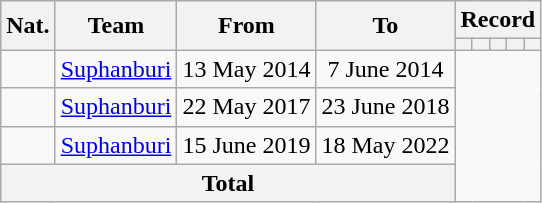<table class="wikitable" style="text-align: center">
<tr>
<th rowspan=2>Nat.</th>
<th rowspan=2>Team</th>
<th rowspan=2>From</th>
<th rowspan=2>To</th>
<th colspan=8>Record</th>
</tr>
<tr>
<th></th>
<th></th>
<th></th>
<th></th>
<th></th>
</tr>
<tr>
<td></td>
<td><a href='#'>Suphanburi</a></td>
<td>13 May 2014</td>
<td>7 June 2014<br></td>
</tr>
<tr>
<td></td>
<td><a href='#'>Suphanburi</a></td>
<td>22 May 2017</td>
<td>23 June 2018<br></td>
</tr>
<tr>
<td></td>
<td><a href='#'>Suphanburi</a></td>
<td>15 June 2019</td>
<td>18 May 2022<br></td>
</tr>
<tr>
<th colspan=4>Total<br></th>
</tr>
</table>
